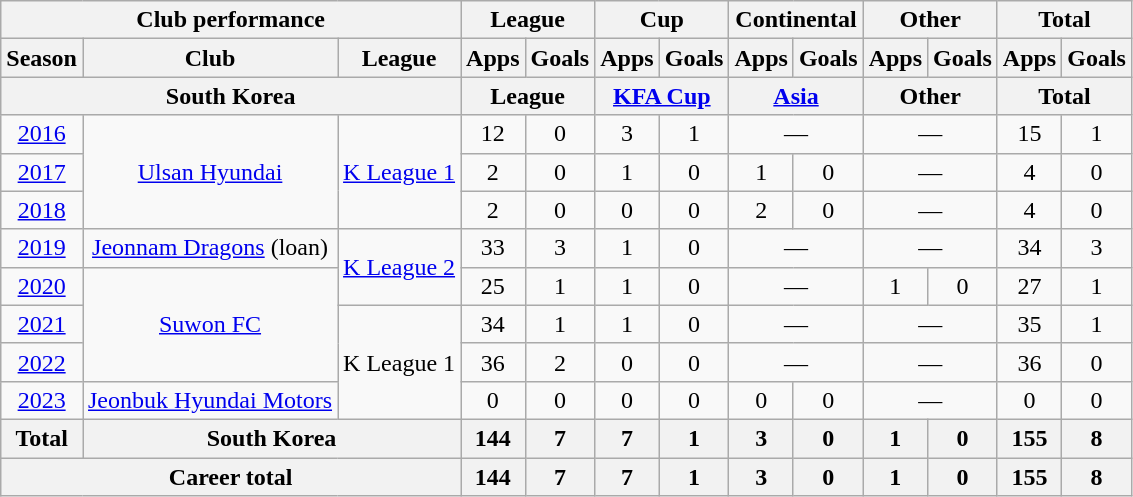<table class="wikitable" style="text-align:center">
<tr>
<th colspan=3>Club performance</th>
<th colspan=2>League</th>
<th colspan=2>Cup</th>
<th colspan=2>Continental</th>
<th colspan=2>Other</th>
<th colspan=2>Total</th>
</tr>
<tr>
<th>Season</th>
<th>Club</th>
<th>League</th>
<th>Apps</th>
<th>Goals</th>
<th>Apps</th>
<th>Goals</th>
<th>Apps</th>
<th>Goals</th>
<th>Apps</th>
<th>Goals</th>
<th>Apps</th>
<th>Goals</th>
</tr>
<tr>
<th colspan=3>South Korea</th>
<th colspan=2>League</th>
<th colspan=2><a href='#'>KFA Cup</a></th>
<th colspan=2><a href='#'>Asia</a></th>
<th colspan=2>Other</th>
<th colspan=2>Total</th>
</tr>
<tr>
<td><a href='#'>2016</a></td>
<td rowspan=3><a href='#'>Ulsan Hyundai</a></td>
<td rowspan=3><a href='#'>K League 1</a></td>
<td>12</td>
<td>0</td>
<td>3</td>
<td>1</td>
<td colspan=2>—</td>
<td colspan=2>—</td>
<td>15</td>
<td>1</td>
</tr>
<tr>
<td><a href='#'>2017</a></td>
<td>2</td>
<td>0</td>
<td>1</td>
<td>0</td>
<td>1</td>
<td>0</td>
<td colspan=2>—</td>
<td>4</td>
<td>0</td>
</tr>
<tr>
<td><a href='#'>2018</a></td>
<td>2</td>
<td>0</td>
<td>0</td>
<td>0</td>
<td>2</td>
<td>0</td>
<td colspan=2>—</td>
<td>4</td>
<td>0</td>
</tr>
<tr>
<td><a href='#'>2019</a></td>
<td><a href='#'>Jeonnam Dragons</a> (loan)</td>
<td rowspan=2><a href='#'>K League 2</a></td>
<td>33</td>
<td>3</td>
<td>1</td>
<td>0</td>
<td colspan=2>—</td>
<td colspan=2>—</td>
<td>34</td>
<td>3</td>
</tr>
<tr>
<td><a href='#'>2020</a></td>
<td rowspan=3><a href='#'>Suwon FC</a></td>
<td>25</td>
<td>1</td>
<td>1</td>
<td>0</td>
<td colspan=2>—</td>
<td>1</td>
<td>0</td>
<td>27</td>
<td>1</td>
</tr>
<tr>
<td><a href='#'>2021</a></td>
<td rowspan=3>K League 1</td>
<td>34</td>
<td>1</td>
<td>1</td>
<td>0</td>
<td colspan=2>—</td>
<td colspan=2>—</td>
<td>35</td>
<td>1</td>
</tr>
<tr>
<td><a href='#'>2022</a></td>
<td>36</td>
<td>2</td>
<td>0</td>
<td>0</td>
<td colspan=2>—</td>
<td colspan=2>—</td>
<td>36</td>
<td>0</td>
</tr>
<tr>
<td><a href='#'>2023</a></td>
<td><a href='#'>Jeonbuk Hyundai Motors</a></td>
<td>0</td>
<td>0</td>
<td>0</td>
<td>0</td>
<td>0</td>
<td>0</td>
<td colspan=2>—</td>
<td>0</td>
<td>0</td>
</tr>
<tr>
<th>Total</th>
<th colspan=2>South Korea</th>
<th>144</th>
<th>7</th>
<th>7</th>
<th>1</th>
<th>3</th>
<th>0</th>
<th>1</th>
<th>0</th>
<th>155</th>
<th>8</th>
</tr>
<tr>
<th colspan=3>Career total</th>
<th>144</th>
<th>7</th>
<th>7</th>
<th>1</th>
<th>3</th>
<th>0</th>
<th>1</th>
<th>0</th>
<th>155</th>
<th>8</th>
</tr>
</table>
